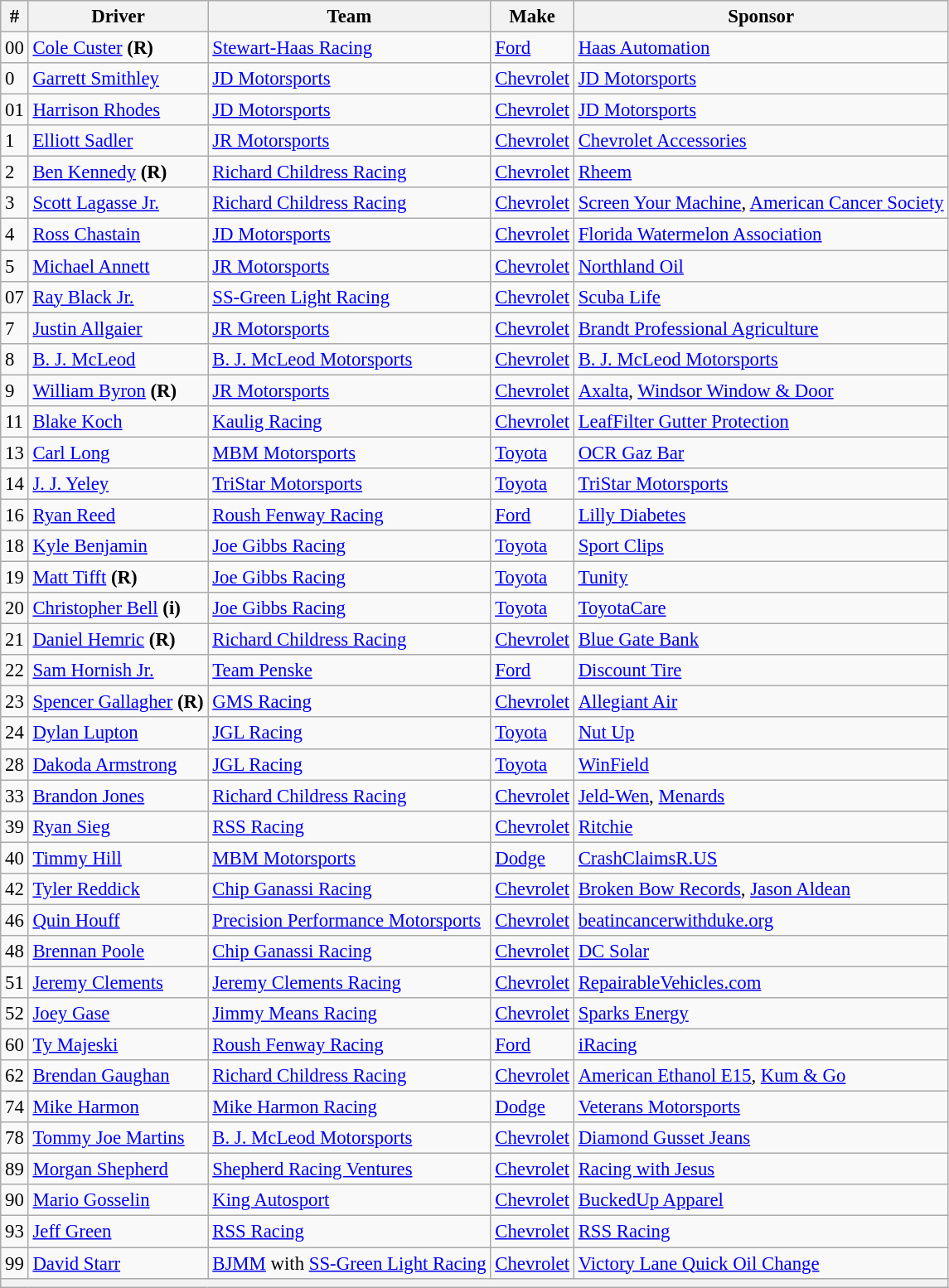<table class="wikitable" style="font-size:95%">
<tr>
<th>#</th>
<th>Driver</th>
<th>Team</th>
<th>Make</th>
<th>Sponsor</th>
</tr>
<tr>
<td>00</td>
<td><a href='#'>Cole Custer</a> <strong>(R)</strong></td>
<td><a href='#'>Stewart-Haas Racing</a></td>
<td><a href='#'>Ford</a></td>
<td><a href='#'>Haas Automation</a></td>
</tr>
<tr>
<td>0</td>
<td><a href='#'>Garrett Smithley</a></td>
<td><a href='#'>JD Motorsports</a></td>
<td><a href='#'>Chevrolet</a></td>
<td><a href='#'>JD Motorsports</a></td>
</tr>
<tr>
<td>01</td>
<td><a href='#'>Harrison Rhodes</a></td>
<td><a href='#'>JD Motorsports</a></td>
<td><a href='#'>Chevrolet</a></td>
<td><a href='#'>JD Motorsports</a></td>
</tr>
<tr>
<td>1</td>
<td><a href='#'>Elliott Sadler</a></td>
<td><a href='#'>JR Motorsports</a></td>
<td><a href='#'>Chevrolet</a></td>
<td><a href='#'>Chevrolet Accessories</a></td>
</tr>
<tr>
<td>2</td>
<td><a href='#'>Ben Kennedy</a> <strong>(R)</strong></td>
<td><a href='#'>Richard Childress Racing</a></td>
<td><a href='#'>Chevrolet</a></td>
<td><a href='#'>Rheem</a></td>
</tr>
<tr>
<td>3</td>
<td><a href='#'>Scott Lagasse Jr.</a></td>
<td><a href='#'>Richard Childress Racing</a></td>
<td><a href='#'>Chevrolet</a></td>
<td><a href='#'>Screen Your Machine</a>, <a href='#'>American Cancer Society</a></td>
</tr>
<tr>
<td>4</td>
<td><a href='#'>Ross Chastain</a></td>
<td><a href='#'>JD Motorsports</a></td>
<td><a href='#'>Chevrolet</a></td>
<td><a href='#'>Florida Watermelon Association</a></td>
</tr>
<tr>
<td>5</td>
<td><a href='#'>Michael Annett</a></td>
<td><a href='#'>JR Motorsports</a></td>
<td><a href='#'>Chevrolet</a></td>
<td><a href='#'>Northland Oil</a></td>
</tr>
<tr>
<td>07</td>
<td><a href='#'>Ray Black Jr.</a></td>
<td><a href='#'>SS-Green Light Racing</a></td>
<td><a href='#'>Chevrolet</a></td>
<td><a href='#'>Scuba Life</a></td>
</tr>
<tr>
<td>7</td>
<td><a href='#'>Justin Allgaier</a></td>
<td><a href='#'>JR Motorsports</a></td>
<td><a href='#'>Chevrolet</a></td>
<td><a href='#'>Brandt Professional Agriculture</a></td>
</tr>
<tr>
<td>8</td>
<td><a href='#'>B. J. McLeod</a></td>
<td><a href='#'>B. J. McLeod Motorsports</a></td>
<td><a href='#'>Chevrolet</a></td>
<td><a href='#'>B. J. McLeod Motorsports</a></td>
</tr>
<tr>
<td>9</td>
<td><a href='#'>William Byron</a> <strong>(R)</strong></td>
<td><a href='#'>JR Motorsports</a></td>
<td><a href='#'>Chevrolet</a></td>
<td><a href='#'>Axalta</a>, <a href='#'>Windsor Window & Door</a></td>
</tr>
<tr>
<td>11</td>
<td><a href='#'>Blake Koch</a></td>
<td><a href='#'>Kaulig Racing</a></td>
<td><a href='#'>Chevrolet</a></td>
<td><a href='#'>LeafFilter Gutter Protection</a></td>
</tr>
<tr>
<td>13</td>
<td><a href='#'>Carl Long</a></td>
<td><a href='#'>MBM Motorsports</a></td>
<td><a href='#'>Toyota</a></td>
<td><a href='#'>OCR Gaz Bar</a></td>
</tr>
<tr>
<td>14</td>
<td><a href='#'>J. J. Yeley</a></td>
<td><a href='#'>TriStar Motorsports</a></td>
<td><a href='#'>Toyota</a></td>
<td><a href='#'>TriStar Motorsports</a></td>
</tr>
<tr>
<td>16</td>
<td><a href='#'>Ryan Reed</a></td>
<td><a href='#'>Roush Fenway Racing</a></td>
<td><a href='#'>Ford</a></td>
<td><a href='#'>Lilly Diabetes</a></td>
</tr>
<tr>
<td>18</td>
<td><a href='#'>Kyle Benjamin</a></td>
<td><a href='#'>Joe Gibbs Racing</a></td>
<td><a href='#'>Toyota</a></td>
<td><a href='#'>Sport Clips</a></td>
</tr>
<tr>
<td>19</td>
<td><a href='#'>Matt Tifft</a> <strong>(R)</strong></td>
<td><a href='#'>Joe Gibbs Racing</a></td>
<td><a href='#'>Toyota</a></td>
<td><a href='#'>Tunity</a></td>
</tr>
<tr>
<td>20</td>
<td><a href='#'>Christopher Bell</a> <strong>(i)</strong></td>
<td><a href='#'>Joe Gibbs Racing</a></td>
<td><a href='#'>Toyota</a></td>
<td><a href='#'>ToyotaCare</a></td>
</tr>
<tr>
<td>21</td>
<td><a href='#'>Daniel Hemric</a> <strong>(R)</strong></td>
<td><a href='#'>Richard Childress Racing</a></td>
<td><a href='#'>Chevrolet</a></td>
<td><a href='#'>Blue Gate Bank</a></td>
</tr>
<tr>
<td>22</td>
<td><a href='#'>Sam Hornish Jr.</a></td>
<td><a href='#'>Team Penske</a></td>
<td><a href='#'>Ford</a></td>
<td><a href='#'>Discount Tire</a></td>
</tr>
<tr>
<td>23</td>
<td><a href='#'>Spencer Gallagher</a> <strong>(R)</strong></td>
<td><a href='#'>GMS Racing</a></td>
<td><a href='#'>Chevrolet</a></td>
<td><a href='#'>Allegiant Air</a></td>
</tr>
<tr>
<td>24</td>
<td><a href='#'>Dylan Lupton</a></td>
<td><a href='#'>JGL Racing</a></td>
<td><a href='#'>Toyota</a></td>
<td><a href='#'>Nut Up</a></td>
</tr>
<tr>
<td>28</td>
<td><a href='#'>Dakoda Armstrong</a></td>
<td><a href='#'>JGL Racing</a></td>
<td><a href='#'>Toyota</a></td>
<td><a href='#'>WinField</a></td>
</tr>
<tr>
<td>33</td>
<td><a href='#'>Brandon Jones</a></td>
<td><a href='#'>Richard Childress Racing</a></td>
<td><a href='#'>Chevrolet</a></td>
<td><a href='#'>Jeld-Wen</a>, <a href='#'>Menards</a></td>
</tr>
<tr>
<td>39</td>
<td><a href='#'>Ryan Sieg</a></td>
<td><a href='#'>RSS Racing</a></td>
<td><a href='#'>Chevrolet</a></td>
<td><a href='#'>Ritchie</a></td>
</tr>
<tr>
<td>40</td>
<td><a href='#'>Timmy Hill</a></td>
<td><a href='#'>MBM Motorsports</a></td>
<td><a href='#'>Dodge</a></td>
<td><a href='#'>CrashClaimsR.US</a></td>
</tr>
<tr>
<td>42</td>
<td><a href='#'>Tyler Reddick</a></td>
<td><a href='#'>Chip Ganassi Racing</a></td>
<td><a href='#'>Chevrolet</a></td>
<td><a href='#'>Broken Bow Records</a>, <a href='#'>Jason Aldean</a></td>
</tr>
<tr>
<td>46</td>
<td><a href='#'>Quin Houff</a></td>
<td><a href='#'>Precision Performance Motorsports</a></td>
<td><a href='#'>Chevrolet</a></td>
<td><a href='#'>beatincancerwithduke.org</a></td>
</tr>
<tr>
<td>48</td>
<td><a href='#'>Brennan Poole</a></td>
<td><a href='#'>Chip Ganassi Racing</a></td>
<td><a href='#'>Chevrolet</a></td>
<td><a href='#'>DC Solar</a></td>
</tr>
<tr>
<td>51</td>
<td><a href='#'>Jeremy Clements</a></td>
<td><a href='#'>Jeremy Clements Racing</a></td>
<td><a href='#'>Chevrolet</a></td>
<td><a href='#'>RepairableVehicles.com</a></td>
</tr>
<tr>
<td>52</td>
<td><a href='#'>Joey Gase</a></td>
<td><a href='#'>Jimmy Means Racing</a></td>
<td><a href='#'>Chevrolet</a></td>
<td><a href='#'>Sparks Energy</a></td>
</tr>
<tr>
<td>60</td>
<td><a href='#'>Ty Majeski</a></td>
<td><a href='#'>Roush Fenway Racing</a></td>
<td><a href='#'>Ford</a></td>
<td><a href='#'>iRacing</a></td>
</tr>
<tr>
<td>62</td>
<td><a href='#'>Brendan Gaughan</a></td>
<td><a href='#'>Richard Childress Racing</a></td>
<td><a href='#'>Chevrolet</a></td>
<td><a href='#'>American Ethanol E15</a>, <a href='#'>Kum & Go</a></td>
</tr>
<tr>
<td>74</td>
<td><a href='#'>Mike Harmon</a></td>
<td><a href='#'>Mike Harmon Racing</a></td>
<td><a href='#'>Dodge</a></td>
<td><a href='#'>Veterans Motorsports</a></td>
</tr>
<tr>
<td>78</td>
<td><a href='#'>Tommy Joe Martins</a></td>
<td><a href='#'>B. J. McLeod Motorsports</a></td>
<td><a href='#'>Chevrolet</a></td>
<td><a href='#'>Diamond Gusset Jeans</a></td>
</tr>
<tr>
<td>89</td>
<td><a href='#'>Morgan Shepherd</a></td>
<td><a href='#'>Shepherd Racing Ventures</a></td>
<td><a href='#'>Chevrolet</a></td>
<td><a href='#'>Racing with Jesus</a></td>
</tr>
<tr>
<td>90</td>
<td><a href='#'>Mario Gosselin</a></td>
<td><a href='#'>King Autosport</a></td>
<td><a href='#'>Chevrolet</a></td>
<td><a href='#'>BuckedUp Apparel</a></td>
</tr>
<tr>
<td>93</td>
<td><a href='#'>Jeff Green</a></td>
<td><a href='#'>RSS Racing</a></td>
<td><a href='#'>Chevrolet</a></td>
<td><a href='#'>RSS Racing</a></td>
</tr>
<tr>
<td>99</td>
<td><a href='#'>David Starr</a></td>
<td><a href='#'>BJMM</a> with <a href='#'>SS-Green Light Racing</a></td>
<td><a href='#'>Chevrolet</a></td>
<td><a href='#'>Victory Lane Quick Oil Change</a></td>
</tr>
<tr>
<th colspan="5"></th>
</tr>
</table>
